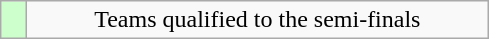<table class="wikitable" style="text-align: center;">
<tr>
<td width=10px bgcolor=#ccffcc></td>
<td width=300px>Teams qualified to the semi-finals</td>
</tr>
</table>
